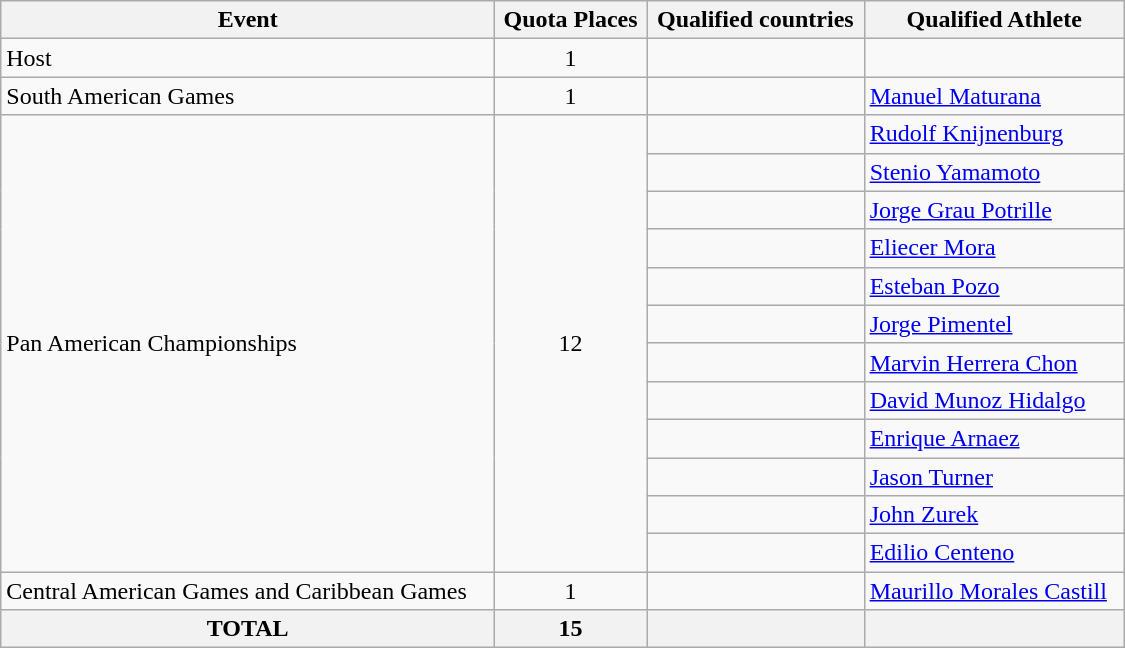<table class=wikitable style="text-align:left" width=750>
<tr>
<th>Event</th>
<th>Quota Places</th>
<th>Qualified countries</th>
<th>Qualified Athlete</th>
</tr>
<tr>
<td>Host</td>
<td align=center>1</td>
<td></td>
<td></td>
</tr>
<tr>
<td>South American Games</td>
<td align=center>1</td>
<td></td>
<td><a href='#'>Manuel Maturana</a></td>
</tr>
<tr>
<td rowspan="12">Pan American Championships</td>
<td rowspan="12" align=center>12</td>
<td></td>
<td><a href='#'>Rudolf Knijnenburg</a></td>
</tr>
<tr>
<td></td>
<td><a href='#'>Stenio Yamamoto</a></td>
</tr>
<tr>
<td></td>
<td><a href='#'>Jorge Grau Potrille</a></td>
</tr>
<tr>
<td></td>
<td><a href='#'>Eliecer Mora</a></td>
</tr>
<tr>
<td></td>
<td><a href='#'>Esteban Pozo</a></td>
</tr>
<tr>
<td></td>
<td><a href='#'>Jorge Pimentel</a></td>
</tr>
<tr>
<td></td>
<td><a href='#'>Marvin Herrera Chon</a></td>
</tr>
<tr>
<td></td>
<td><a href='#'>David Munoz Hidalgo</a></td>
</tr>
<tr>
<td></td>
<td><a href='#'>Enrique Arnaez</a></td>
</tr>
<tr>
<td></td>
<td><a href='#'>Jason Turner</a></td>
</tr>
<tr>
<td></td>
<td><a href='#'>John Zurek</a></td>
</tr>
<tr>
<td></td>
<td><a href='#'>Edilio Centeno</a></td>
</tr>
<tr>
<td>Central American Games and Caribbean Games</td>
<td align=center>1</td>
<td></td>
<td><a href='#'>Maurillo Morales Castill</a></td>
</tr>
<tr>
<th>TOTAL</th>
<th>15</th>
<th></th>
<th></th>
</tr>
</table>
